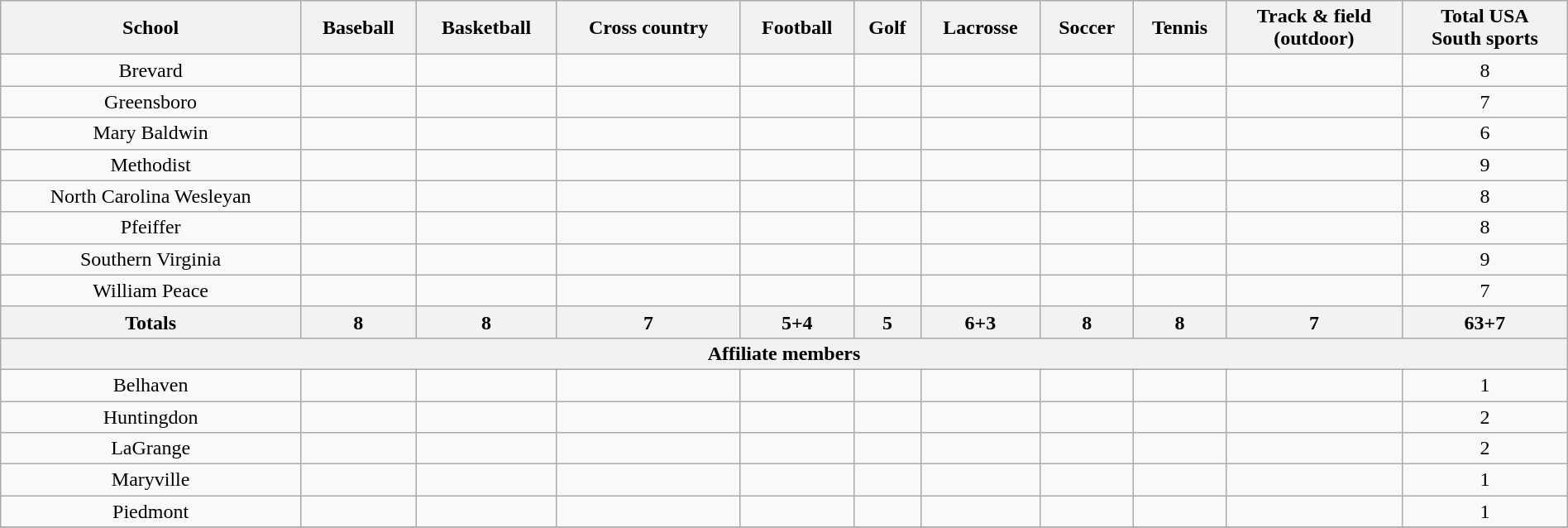<table class="wikitable" style="text-align:center; width:100%">
<tr>
<th>School</th>
<th>Baseball</th>
<th>Basketball</th>
<th>Cross country</th>
<th>Football</th>
<th>Golf</th>
<th>Lacrosse</th>
<th>Soccer</th>
<th>Tennis</th>
<th>Track & field<br>(outdoor)</th>
<th>Total USA<br>South sports</th>
</tr>
<tr>
<td>Brevard</td>
<td></td>
<td></td>
<td></td>
<td></td>
<td></td>
<td></td>
<td></td>
<td></td>
<td></td>
<td>8</td>
</tr>
<tr>
<td>Greensboro</td>
<td></td>
<td></td>
<td></td>
<td></td>
<td></td>
<td></td>
<td></td>
<td></td>
<td></td>
<td>7</td>
</tr>
<tr>
<td>Mary Baldwin</td>
<td></td>
<td></td>
<td></td>
<td></td>
<td></td>
<td></td>
<td></td>
<td></td>
<td></td>
<td>6</td>
</tr>
<tr>
<td>Methodist</td>
<td></td>
<td></td>
<td></td>
<td></td>
<td></td>
<td></td>
<td></td>
<td></td>
<td></td>
<td>9</td>
</tr>
<tr>
<td>North Carolina Wesleyan</td>
<td></td>
<td></td>
<td></td>
<td></td>
<td></td>
<td></td>
<td></td>
<td></td>
<td></td>
<td>8</td>
</tr>
<tr>
<td>Pfeiffer</td>
<td></td>
<td></td>
<td></td>
<td></td>
<td></td>
<td></td>
<td></td>
<td></td>
<td></td>
<td>8</td>
</tr>
<tr>
<td>Southern Virginia</td>
<td></td>
<td></td>
<td></td>
<td></td>
<td></td>
<td></td>
<td></td>
<td></td>
<td></td>
<td>9</td>
</tr>
<tr>
<td>William Peace</td>
<td></td>
<td></td>
<td></td>
<td></td>
<td></td>
<td></td>
<td></td>
<td></td>
<td></td>
<td>7</td>
</tr>
<tr>
<th>Totals</th>
<th>8</th>
<th>8</th>
<th>7</th>
<th>5+4</th>
<th>5</th>
<th>6+3</th>
<th>8</th>
<th>8</th>
<th>7</th>
<th>63+7</th>
</tr>
<tr>
<th colspan="12">Affiliate members</th>
</tr>
<tr>
<td>Belhaven</td>
<td></td>
<td></td>
<td></td>
<td></td>
<td></td>
<td></td>
<td></td>
<td></td>
<td></td>
<td>1</td>
</tr>
<tr>
<td>Huntingdon</td>
<td></td>
<td></td>
<td></td>
<td></td>
<td></td>
<td></td>
<td></td>
<td></td>
<td></td>
<td>2</td>
</tr>
<tr>
<td>LaGrange</td>
<td></td>
<td></td>
<td></td>
<td></td>
<td></td>
<td></td>
<td></td>
<td></td>
<td></td>
<td>2</td>
</tr>
<tr>
<td>Maryville</td>
<td></td>
<td></td>
<td></td>
<td></td>
<td></td>
<td></td>
<td></td>
<td></td>
<td></td>
<td>1</td>
</tr>
<tr>
<td>Piedmont</td>
<td></td>
<td></td>
<td></td>
<td></td>
<td></td>
<td></td>
<td></td>
<td></td>
<td></td>
<td>1</td>
</tr>
<tr>
</tr>
</table>
